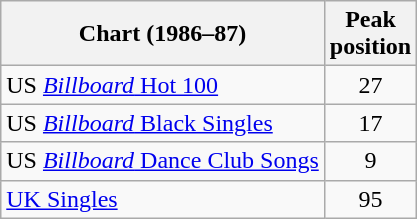<table class="wikitable sortable">
<tr>
<th>Chart (1986–87)</th>
<th>Peak<br>position</th>
</tr>
<tr>
<td>US <a href='#'><em>Billboard</em> Hot 100</a></td>
<td style="text-align:center;">27</td>
</tr>
<tr>
<td>US <a href='#'><em>Billboard</em> Black Singles</a></td>
<td style="text-align:center;">17</td>
</tr>
<tr>
<td>US <a href='#'><em>Billboard</em> Dance Club Songs</a></td>
<td style="text-align:center;">9</td>
</tr>
<tr>
<td><a href='#'>UK Singles</a></td>
<td style="text-align:center;">95</td>
</tr>
</table>
